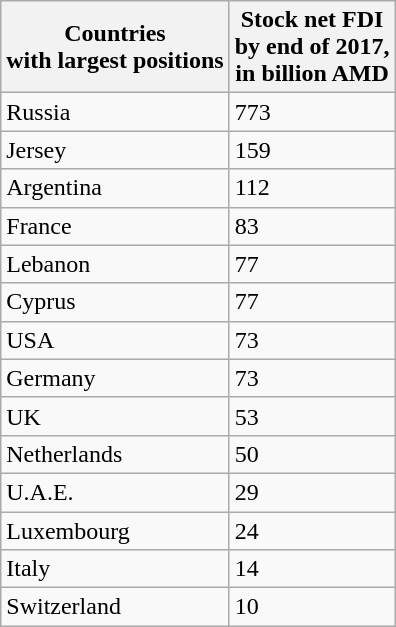<table class="wikitable">
<tr>
<th>Countries<br>with largest positions</th>
<th>Stock net FDI <br>by end of 2017,<br>in billion AMD</th>
</tr>
<tr>
<td>Russia</td>
<td>773</td>
</tr>
<tr>
<td>Jersey</td>
<td>159</td>
</tr>
<tr>
<td>Argentina</td>
<td>112</td>
</tr>
<tr>
<td>France</td>
<td>83</td>
</tr>
<tr>
<td>Lebanon</td>
<td>77</td>
</tr>
<tr>
<td>Cyprus</td>
<td>77</td>
</tr>
<tr>
<td>USA</td>
<td>73</td>
</tr>
<tr>
<td>Germany</td>
<td>73</td>
</tr>
<tr>
<td>UK</td>
<td>53</td>
</tr>
<tr>
<td>Netherlands</td>
<td>50</td>
</tr>
<tr>
<td>U.A.E.</td>
<td>29</td>
</tr>
<tr>
<td>Luxembourg</td>
<td>24</td>
</tr>
<tr>
<td>Italy</td>
<td>14</td>
</tr>
<tr>
<td>Switzerland</td>
<td>10</td>
</tr>
</table>
